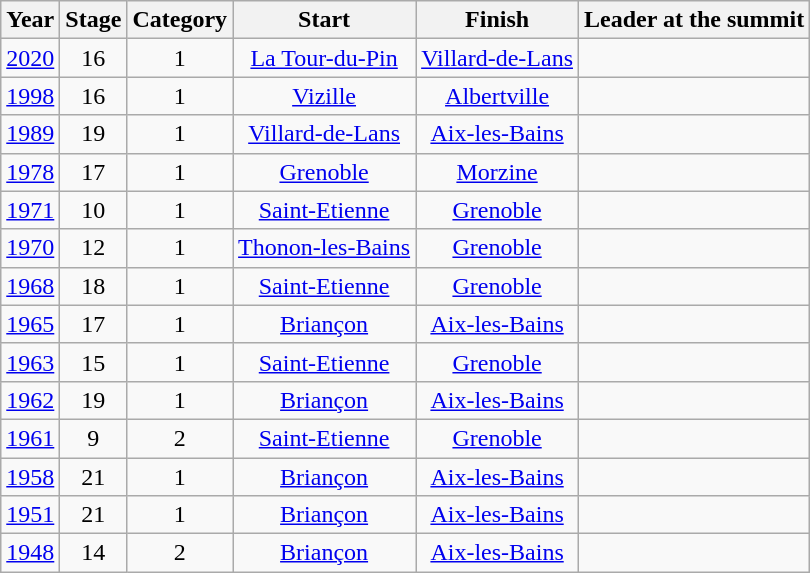<table class="wikitable" style="text-align: center;">
<tr>
<th>Year</th>
<th>Stage</th>
<th>Category</th>
<th>Start</th>
<th>Finish</th>
<th>Leader at the summit</th>
</tr>
<tr>
<td><a href='#'>2020</a></td>
<td>16</td>
<td>1</td>
<td><a href='#'>La Tour-du-Pin</a></td>
<td><a href='#'>Villard-de-Lans</a></td>
<td align=left></td>
</tr>
<tr>
<td><a href='#'>1998</a></td>
<td>16</td>
<td>1</td>
<td><a href='#'>Vizille</a></td>
<td><a href='#'>Albertville</a></td>
<td align=left></td>
</tr>
<tr>
<td><a href='#'>1989</a></td>
<td>19</td>
<td>1</td>
<td><a href='#'>Villard-de-Lans</a></td>
<td><a href='#'>Aix-les-Bains</a></td>
<td align=left></td>
</tr>
<tr>
<td><a href='#'>1978</a></td>
<td>17</td>
<td>1</td>
<td><a href='#'>Grenoble</a></td>
<td><a href='#'>Morzine</a></td>
<td align=left></td>
</tr>
<tr>
<td><a href='#'>1971</a></td>
<td>10</td>
<td>1</td>
<td><a href='#'>Saint-Etienne</a></td>
<td><a href='#'>Grenoble</a></td>
<td align=left></td>
</tr>
<tr>
<td><a href='#'>1970</a></td>
<td>12</td>
<td>1</td>
<td><a href='#'>Thonon-les-Bains</a></td>
<td><a href='#'>Grenoble</a></td>
<td align=left></td>
</tr>
<tr>
<td><a href='#'>1968</a></td>
<td>18</td>
<td>1</td>
<td><a href='#'>Saint-Etienne</a></td>
<td><a href='#'>Grenoble</a></td>
<td align=left></td>
</tr>
<tr>
<td><a href='#'>1965</a></td>
<td>17</td>
<td>1</td>
<td><a href='#'>Briançon</a></td>
<td><a href='#'>Aix-les-Bains</a></td>
<td align=left></td>
</tr>
<tr>
<td><a href='#'>1963</a></td>
<td>15</td>
<td>1</td>
<td><a href='#'>Saint-Etienne</a></td>
<td><a href='#'>Grenoble</a></td>
<td align=left></td>
</tr>
<tr>
<td><a href='#'>1962</a></td>
<td>19</td>
<td>1</td>
<td><a href='#'>Briançon</a></td>
<td><a href='#'>Aix-les-Bains</a></td>
<td align=left></td>
</tr>
<tr>
<td><a href='#'>1961</a></td>
<td>9</td>
<td>2</td>
<td><a href='#'>Saint-Etienne</a></td>
<td><a href='#'>Grenoble</a></td>
<td align=left></td>
</tr>
<tr>
<td><a href='#'>1958</a></td>
<td>21</td>
<td>1</td>
<td><a href='#'>Briançon</a></td>
<td><a href='#'>Aix-les-Bains</a></td>
<td align=left></td>
</tr>
<tr>
<td><a href='#'>1951</a></td>
<td>21</td>
<td>1</td>
<td><a href='#'>Briançon</a></td>
<td><a href='#'>Aix-les-Bains</a></td>
<td align=left></td>
</tr>
<tr>
<td><a href='#'>1948</a></td>
<td>14</td>
<td>2</td>
<td><a href='#'>Briançon</a></td>
<td><a href='#'>Aix-les-Bains</a></td>
<td align=left></td>
</tr>
</table>
